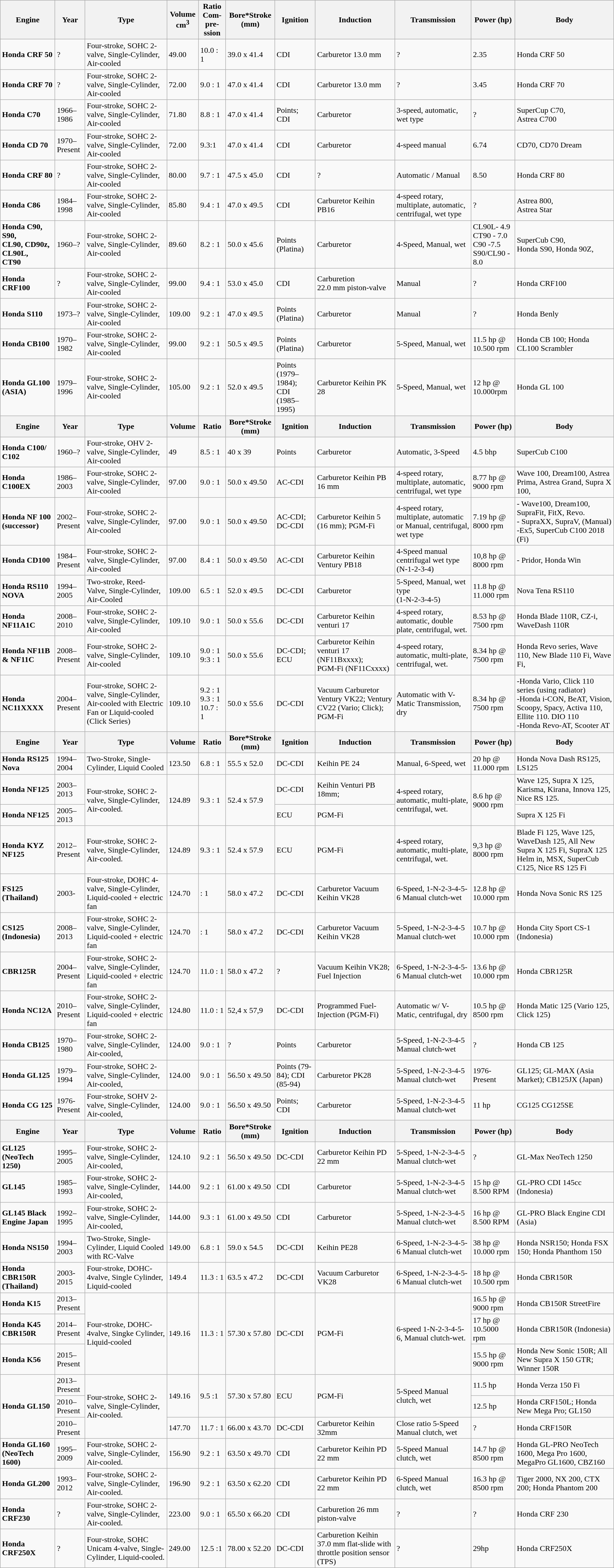<table class="wikitable sortable">
<tr>
<th>Engine</th>
<th>Year</th>
<th>Type</th>
<th>Volume cm<sup>3</sup></th>
<th>Ratio<br>Com-pre-ssion</th>
<th>Bore*Stroke (mm)</th>
<th>Ignition</th>
<th>Induction</th>
<th>Transmission</th>
<th>Power (hp)</th>
<th>Body</th>
</tr>
<tr>
<td><strong>Honda CRF 50</strong></td>
<td>?</td>
<td>Four-stroke, SOHC 2-valve, Single-Cylinder, Air-cooled</td>
<td>49.00</td>
<td>10.0 : 1</td>
<td>39.0 x 41.4</td>
<td>CDI</td>
<td>Carburetor 13.0 mm</td>
<td>?</td>
<td>2.35</td>
<td>Honda CRF 50</td>
</tr>
<tr>
<td><strong>Honda CRF 70</strong></td>
<td>?</td>
<td>Four-stroke, SOHC 2-valve, Single-Cylinder, Air-cooled</td>
<td>72.00</td>
<td>9.0 : 1</td>
<td>47.0 x 41.4</td>
<td>CDI</td>
<td>Carburetor 13.0 mm</td>
<td>?</td>
<td>3.45</td>
<td>Honda CRF 70</td>
</tr>
<tr>
<td><strong>Honda C70</strong></td>
<td>1966–1986</td>
<td>Four-stroke, SOHC 2-valve, Single-Cylinder, Air-cooled</td>
<td>71.80</td>
<td>8.8 : 1</td>
<td>47.0 x 41.4</td>
<td>Points; CDI</td>
<td>Carburetor</td>
<td>3-speed, automatic, wet type</td>
<td>?</td>
<td>SuperCup C70,<br>Astrea C700</td>
</tr>
<tr>
<td><strong>Honda CD 70</strong></td>
<td>1970–Present</td>
<td>Four-stroke, SOHC 2-valve, Single-Cylinder, Air-cooled</td>
<td>72.00</td>
<td>9.3:1</td>
<td>47.0 x 41.4</td>
<td>CDI</td>
<td>Carburetor</td>
<td>4-speed manual</td>
<td>6.74</td>
<td>CD70, CD70 Dream</td>
</tr>
<tr>
<td><strong>Honda CRF 80</strong></td>
<td>?</td>
<td>Four-stroke, SOHC 2-valve, Single-Cylinder, Air-cooled</td>
<td>80.00</td>
<td>9.7 : 1</td>
<td>47.5 x 45.0</td>
<td>CDI</td>
<td>?</td>
<td>Automatic / Manual</td>
<td>8.50</td>
<td>Honda CRF 80</td>
</tr>
<tr>
<td><strong>Honda C86</strong></td>
<td>1984–1998</td>
<td>Four-stroke, SOHC 2-valve, Single-Cylinder, Air-cooled</td>
<td>85.80</td>
<td>9.4 : 1</td>
<td>47.0 x 49.5</td>
<td>CDI</td>
<td>Carburetor Keihin PB16</td>
<td>4-speed rotary, multiplate, automatic, centrifugal, wet type</td>
<td>?</td>
<td>Astrea 800,<br>Astrea Star</td>
</tr>
<tr>
<td><strong>Honda C90, S90,</strong><br><strong>CL90, CD90z, CL90L,</strong><br><strong>CT90</strong></td>
<td>1960–?</td>
<td>Four-stroke, SOHC 2-valve, Single-Cylinder, Air-cooled</td>
<td>89.60</td>
<td>8.2 : 1</td>
<td>50.0 x 45.6</td>
<td>Points (Platina)</td>
<td>Carburetor</td>
<td>4-Speed, Manual, wet</td>
<td>CL90L- 4.9<br>CT90 - 7.0<br>C90 -7.5<br>S90/CL90 - 8.0</td>
<td>SuperCub C90,<br>Honda S90, Honda 90Z,</td>
</tr>
<tr>
<td><strong>Honda CRF100</strong></td>
<td>?</td>
<td>Four-stroke, SOHC 2-valve, Single-Cylinder, Air-cooled</td>
<td>99.00</td>
<td>9.4 : 1</td>
<td>53.0 x 45.0</td>
<td>CDI</td>
<td>Carburetion<br>22.0 mm piston-valve</td>
<td>Manual</td>
<td>?</td>
<td>Honda CRF100</td>
</tr>
<tr>
<td><strong>Honda S110</strong></td>
<td>1973–?</td>
<td>Four-stroke, SOHC 2-valve, Single-Cylinder, Air-cooled</td>
<td>109.00</td>
<td>9.2 : 1</td>
<td>47.0 x 49.5</td>
<td>Points (Platina)</td>
<td>Carburetor</td>
<td>Manual</td>
<td>?</td>
<td>Honda Benly</td>
</tr>
<tr>
<td><strong>Honda CB100</strong></td>
<td>1970–1982</td>
<td>Four-stroke, SOHC 2-valve, Single-Cylinder, Air-cooled</td>
<td>99.00</td>
<td>9.2 : 1</td>
<td>50.5 x 49.5</td>
<td>Points (Platina)</td>
<td>Carburetor</td>
<td>5-Speed, Manual, wet</td>
<td>11.5 hp @ 10.500 rpm</td>
<td>Honda CB 100; Honda CL100 Scrambler</td>
</tr>
<tr>
<td><strong>Honda GL100 (ASIA)</strong></td>
<td>1979–1996</td>
<td>Four-stroke, SOHC 2-valve, Single-Cylinder, Air-cooled</td>
<td>105.00</td>
<td>9.2 : 1</td>
<td>52.0 x 49.5</td>
<td>Points<br>(1979–1984);<br>CDI<br>(1985–1995)</td>
<td>Carburetor Keihin PK 28</td>
<td>5-Speed, Manual, wet</td>
<td>12 hp @ 10.000rpm</td>
<td>Honda GL 100</td>
</tr>
<tr>
<th><strong>Engine</strong></th>
<th><strong>Year</strong></th>
<th><strong>Type</strong></th>
<th><strong>Volume</strong></th>
<th><strong>Ratio</strong></th>
<th><strong>Bore*Stroke (mm)</strong></th>
<th><strong>Ignition</strong></th>
<th><strong>Induction</strong></th>
<th><strong>Transmission</strong></th>
<th><strong>Power (hp)</strong></th>
<th><strong>Body</strong></th>
</tr>
<tr>
<td><strong>Honda C100/ C102</strong></td>
<td>1960–?</td>
<td>Four-stroke, OHV 2-valve, Single-Cylinder, Air-cooled</td>
<td>49</td>
<td>8.5 : 1</td>
<td>40 x 39</td>
<td>Points</td>
<td>Carburetor</td>
<td>Automatic, 3-Speed</td>
<td>4.5 bhp</td>
<td>SuperCub C100</td>
</tr>
<tr>
<td><strong>Honda C100EX</strong></td>
<td>1986–2003</td>
<td>Four-stroke, SOHC 2-valve, Single-Cylinder, Air-cooled</td>
<td>97.00</td>
<td>9.0 : 1</td>
<td>50.0 x 49.50</td>
<td>AC-CDI</td>
<td>Carburetor Keihin PB 16 mm</td>
<td>4-speed rotary, multiplate, automatic, centrifugal, wet type</td>
<td>8.77 hp @ 9000 rpm</td>
<td>Wave 100, Dream100, Astrea Prima, Astrea Grand, Supra X 100,</td>
</tr>
<tr>
<td><strong>Honda NF 100 (successor)</strong></td>
<td>2002–Present</td>
<td>Four-stroke, SOHC 2-valve, Single-Cylinder, Air-cooled</td>
<td>97.00</td>
<td>9.0 : 1</td>
<td>50.0 x 49.50</td>
<td>AC-CDI;<br>DC-CDI</td>
<td>Carburetor Keihin 5 (16 mm); PGM-Fi</td>
<td>4-speed rotary, multiplate, automatic or Manual, centrifugal, wet type</td>
<td>7.19 hp @ 8000 rpm</td>
<td>- Wave100, Dream100, SupraFit, FitX, Revo.<br>- SupraXX, SupraV,  (Manual)<br>-Ex5, SuperCub C100 2018 (Fi)</td>
</tr>
<tr>
<td><strong>Honda CD100</strong></td>
<td>1984–Present</td>
<td>Four-stroke, SOHC 2-valve, Single-Cylinder, Air-cooled</td>
<td>97.00</td>
<td>8.4 : 1</td>
<td>50.0 x 49.50</td>
<td>AC-CDI</td>
<td>Carburetor Keihin Ventury PB18</td>
<td>4-Speed manual centrifugal wet type (N-1-2-3-4)</td>
<td>10,8 hp @ 8000 rpm</td>
<td>- Pridor, Honda Win</td>
</tr>
<tr>
<td><strong>Honda RS110 NOVA</strong></td>
<td>1994–2005</td>
<td>Two-stroke, Reed-Valve, Single-Cylinder, Air-Cooled</td>
<td>109.00</td>
<td>6.5 : 1</td>
<td>52.0 x 49.5</td>
<td>DC-CDI</td>
<td>Carburetor</td>
<td>5-Speed, Manual, wet type<br>(1-N-2-3-4-5)</td>
<td>11.8 hp @ 11.000 rpm</td>
<td>Nova Tena RS110</td>
</tr>
<tr>
<td><strong>Honda NF11A1C</strong></td>
<td>2008–2010</td>
<td>Four-stroke, SOHC 2-valve, Single-Cylinder, Air-cooled</td>
<td>109.10</td>
<td>9.0 : 1</td>
<td>50.0 x 55.6</td>
<td>DC-CDI</td>
<td>Carburetor Keihin venturi 17</td>
<td>4-speed rotary, automatic, double plate, centrifugal, wet.</td>
<td>8.53 hp @ 7500 rpm</td>
<td>Honda Blade 110R, CZ-i, WaveDash 110R</td>
</tr>
<tr>
<td><strong>Honda NF11B & NF11C</strong></td>
<td>2008–Present</td>
<td>Four-stroke, SOHC 2-valve, Single-Cylinder, Air-cooled</td>
<td>109.10</td>
<td>9.0 : 1<br>9:3 : 1</td>
<td>50.0 x 55.6</td>
<td>DC-CDI; ECU</td>
<td>Carburetor Keihin venturi 17 (NF11Bxxxx);<br>PGM-Fi (NF11Cxxxx)</td>
<td>4-speed rotary, automatic, multi-plate, centrifugal, wet.</td>
<td>8.34 hp @ 7500 rpm</td>
<td>Honda Revo series, Wave 110, New Blade 110 Fi, Wave Fi,</td>
</tr>
<tr>
<td><strong>Honda NC11XXXX</strong></td>
<td>2004–Present</td>
<td>Four-stroke, SOHC 2-valve, Single-Cylinder, Air-cooled with Electric Fan or Liquid-cooled (Click Series)</td>
<td>109.10</td>
<td>9.2 : 1<br>9.3 : 1<br>10.7 : 1</td>
<td>50.0 x 55.6</td>
<td>DC-CDI</td>
<td>Vacuum Carburetor Ventury VK22; Ventury CV22 (Vario; Click);<br>PGM-Fi</td>
<td>Automatic with V-Matic Transmission, dry</td>
<td>8.34 hp @ 7500 rpm</td>
<td>-Honda Vario, Click 110 series (using radiator)<br>-Honda i-CON, BeAT, Vision, Scoopy, Spacy, Activa 110, Ellite 110. DIO 110<br>-Honda Revo-AT, Scooter AT</td>
</tr>
<tr>
<th><strong>Engine</strong></th>
<th><strong>Year</strong></th>
<th><strong>Type</strong></th>
<th><strong>Volume</strong></th>
<th><strong>Ratio</strong></th>
<th><strong>Bore*Stroke (mm)</strong></th>
<th><strong>Ignition</strong></th>
<th><strong>Induction</strong></th>
<th><strong>Transmission</strong></th>
<th><strong>Power (hp)</strong></th>
<th><strong>Body</strong></th>
</tr>
<tr>
<td><strong>Honda RS125 Nova</strong></td>
<td>1994–2004</td>
<td>Two-Stroke, Single-Cylinder, Liquid Cooled</td>
<td>123.50</td>
<td>6.8 : 1</td>
<td>55.5 x 52.0</td>
<td>DC-CDI</td>
<td>Keihin PE 24</td>
<td>Manual, 6-Speed, wet</td>
<td>20 hp @ 11.000 rpm</td>
<td>Honda Nova Dash RS125, LS125</td>
</tr>
<tr>
<td><strong>Honda NF125</strong></td>
<td>2003–2013</td>
<td rowspan="2">Four-stroke, SOHC 2-valve, Single-Cylinder, Air-cooled.</td>
<td rowspan="2">124.89</td>
<td rowspan="2">9.3 : 1</td>
<td rowspan="2">52.4 x 57.9</td>
<td>DC-CDI</td>
<td>Keihin Venturi PB 18mm;</td>
<td rowspan="2">4-speed rotary, automatic, multi-plate, centrifugal, wet.</td>
<td rowspan="2">8.6 hp @ 9000 rpm</td>
<td>Wave 125, Supra X 125, Karisma, Kirana, Innova 125, Nice RS 125.</td>
</tr>
<tr>
<td><strong>Honda NF125</strong></td>
<td>2005–2013</td>
<td>ECU</td>
<td>PGM-Fi</td>
<td>Supra X 125 Fi</td>
</tr>
<tr>
<td><strong>Honda KYZ NF125</strong></td>
<td>2012–Present</td>
<td>Four-stroke, SOHC 2-valve, Single-Cylinder, Air-cooled.</td>
<td>124.89</td>
<td>9.3 : 1</td>
<td>52.4 x 57.9</td>
<td>ECU</td>
<td>PGM-Fi</td>
<td>4-speed rotary, automatic, multi-plate, centrifugal, wet.</td>
<td>9,3 hp @ 8000 rpm</td>
<td>Blade Fi 125, Wave 125, WaveDash 125, All New Supra X 125 Fi, SupraX 125 Helm in, MSX, SuperCub C125, Nice RS 125 Fi</td>
</tr>
<tr>
<td><strong>FS125 (Thailand)</strong></td>
<td>2003-</td>
<td>Four-stroke, DOHC 4-valve, Single-Cylinder, Liquid-cooled + electric fan</td>
<td>124.70</td>
<td>: 1</td>
<td>58.0 x 47.2</td>
<td>DC-CDI</td>
<td>Carburetor Vacuum Keihin VK28</td>
<td>6-Speed, 1-N-2-3-4-5-6 Manual clutch-wet</td>
<td>12.8 hp @ 10.000 rpm</td>
<td>Honda Nova Sonic RS 125</td>
</tr>
<tr>
<td><strong>CS125 (Indonesia)</strong></td>
<td>2008–2013</td>
<td>Four-stroke, SOHC 2-valve, Single-Cylinder, Liquid-cooled + electric fan</td>
<td>124.70</td>
<td>: 1</td>
<td>58.0 x 47.2</td>
<td>DC-CDI</td>
<td>Carburetor Vacuum Keihin VK28</td>
<td>5-Speed, 1-N-2-3-4-5 Manual clutch-wet</td>
<td>10.7 hp @ 10.000 rpm</td>
<td>Honda City Sport CS-1 (Indonesia)</td>
</tr>
<tr>
<td><strong>CBR125R</strong></td>
<td>2004–Present</td>
<td>Four-stroke, SOHC 2-valve, Single-Cylinder, Liquid-cooled + electric fan</td>
<td>124.70</td>
<td>11.0 : 1</td>
<td>58.0 x 47.2</td>
<td>?</td>
<td>Vacuum Keihin VK28;<br>Fuel Injection</td>
<td>6-Speed, 1-N-2-3-4-5-6 Manual clutch-wet</td>
<td>13.6 hp @ 10.000 rpm</td>
<td>Honda CBR125R</td>
</tr>
<tr>
<td><strong>Honda NC12A</strong></td>
<td>2010–Present</td>
<td>Four-stroke, SOHC 2-valve, Single-Cylinder, Liquid-cooled + electric fan</td>
<td>124.80</td>
<td>11.0 : 1</td>
<td>52,4 x 57,9</td>
<td>DC-CDI</td>
<td>Programmed Fuel-Injection (PGM-Fi)</td>
<td>Automatic w/ V-Matic, centrifugal, dry</td>
<td>10.5 hp @ 8500 rpm</td>
<td>Honda Matic 125 (Vario 125, Click 125)</td>
</tr>
<tr>
<td><strong>Honda CB125</strong></td>
<td>1970–1980</td>
<td>Four-stroke, SOHC 2-valve, Single-Cylinder, Air-cooled,</td>
<td>124.00</td>
<td>9.0 : 1</td>
<td>?</td>
<td>Points</td>
<td>Carburetor</td>
<td>5-Speed, 1-N-2-3-4-5 Manual clutch-wet</td>
<td>?</td>
<td>Honda CB 125</td>
</tr>
<tr>
<td><strong>Honda GL125</strong></td>
<td>1979–1994</td>
<td>Four-stroke, SOHC 2-valve, Single-Cylinder, Air-cooled,</td>
<td>124.00</td>
<td>9.0 : 1</td>
<td>56.50 x 49.50</td>
<td>Points (79-84); CDI (85-94)</td>
<td>Carburetor PK28</td>
<td>5-Speed, 1-N-2-3-4-5 Manual clutch-wet</td>
<td>1976-Present</td>
<td>GL125; GL-MAX (Asia Market); CB125JX (Japan)</td>
</tr>
<tr>
<td><strong>Honda CG 125</strong></td>
<td>1976-Present</td>
<td>Four-stroke, SOHV 2-valve, Single-Cylinder, Air-cooled,</td>
<td>124.00</td>
<td>9.0 : 1</td>
<td>56.50 x 49.50</td>
<td>Points; CDI</td>
<td>Carburetor</td>
<td>5-Speed, 1-N-2-3-4-5 Manual clutch-wet</td>
<td>11 hp</td>
<td>CG125 CG125SE</td>
</tr>
<tr>
<th><strong>Engine</strong></th>
<th><strong>Year</strong></th>
<th><strong>Type</strong></th>
<th><strong>Volume</strong></th>
<th><strong>Ratio</strong></th>
<th><strong>Bore*Stroke (mm)</strong></th>
<th><strong>Ignition</strong></th>
<th><strong>Induction</strong></th>
<th><strong>Transmission</strong></th>
<th><strong>Power (hp)</strong></th>
<th><strong>Body</strong></th>
</tr>
<tr>
<td><strong>GL125 (NeoTech 1250)</strong></td>
<td>1995–2005</td>
<td>Four-stroke, SOHC 2-valve, Single-Cylinder, Air-cooled,</td>
<td>124.10</td>
<td>9.2 : 1</td>
<td>56.50 x 49.50</td>
<td>DC-CDI</td>
<td>Carburetor Keihin PD 22 mm</td>
<td>5-Speed, 1-N-2-3-4-5 Manual clutch-wet</td>
<td>?</td>
<td>GL-Max NeoTech 1250</td>
</tr>
<tr>
<td><strong>GL145</strong></td>
<td>1985–1993</td>
<td>Four-stroke, SOHC 2-valve, Single-Cylinder, Air-cooled,</td>
<td>144.00</td>
<td>9.2 : 1</td>
<td>61.00 x 49.50</td>
<td>CDI</td>
<td>Carburetor</td>
<td>5-Speed, 1-N-2-3-4-5 Manual clutch-wet</td>
<td>15 hp @ 8.500 RPM</td>
<td>GL-PRO CDI 145cc (Indonesia)</td>
</tr>
<tr>
<td><strong>GL145 Black Engine Japan</strong></td>
<td>1992–1995</td>
<td>Four-stroke, SOHC 2-valve, Single-Cylinder, Air-cooled,</td>
<td>144.00</td>
<td>9.3 : 1</td>
<td>61.00 x 49.50</td>
<td>CDI</td>
<td>Carburetor</td>
<td>5-Speed, 1-N-2-3-4-5 Manual clutch-wet</td>
<td>16 hp @ 8.500 RPM</td>
<td>GL-PRO Black Engine CDI (Asia)</td>
</tr>
<tr>
<td><strong>Honda NS150</strong></td>
<td>1994–2003</td>
<td>Two-Stroke, Single-Cylinder, Liquid Cooled with RC-Valve</td>
<td>149.00</td>
<td>6.8 : 1</td>
<td>59.0 x 54.5</td>
<td>DC-CDI</td>
<td>Keihin PE28</td>
<td>6-Speed, 1-N-2-3-4-5-6 Manual clutch-wet</td>
<td>38 hp @ 10.000 rpm</td>
<td>Honda NSR150;  Honda FSX 150; Honda Phanthom 150</td>
</tr>
<tr>
<td><strong>Honda CBR150R (Thailand)</strong></td>
<td>2003-2015</td>
<td>Four-stroke, DOHC-4valve, Single Cylinder, Liquid-cooled</td>
<td>149.4</td>
<td>11.3 : 1</td>
<td>63.5 x 47.2</td>
<td>DC-CDI</td>
<td>Vacuum Carburetor VK28</td>
<td>6-Speed, 1-N-2-3-4-5-6 Manual clutch-wet</td>
<td>18 hp @ 10.500 rpm</td>
<td>Honda CBR150R</td>
</tr>
<tr>
<td><strong>Honda K15</strong></td>
<td>2013–Present</td>
<td rowspan="3">Four-stroke, DOHC-4valve, Singke Cylinder, Liquid-cooled</td>
<td rowspan="3">149.16</td>
<td rowspan="3">11.3 : 1</td>
<td rowspan="3">57.30 x 57.80</td>
<td rowspan="3">DC-CDI</td>
<td rowspan="3">PGM-Fi</td>
<td rowspan="3">6-speed 1-N-2-3-4-5-6, Manual clutch-wet.</td>
<td>16.5 hp @<br>9000 rpm</td>
<td>Honda CB150R StreetFire</td>
</tr>
<tr>
<td><strong>Honda K45 CBR150R</strong></td>
<td>2014–Present</td>
<td>17 hp @ 10.5000 rpm</td>
<td>Honda CBR150R (Indonesia)</td>
</tr>
<tr>
<td><strong>Honda K56</strong></td>
<td>2015–Present</td>
<td>15.5 hp @ 9000 rpm</td>
<td>Honda New Sonic 150R; All New Supra X 150 GTR; Winner 150R</td>
</tr>
<tr>
<td rowspan="3"><strong>Honda GL150</strong></td>
<td>2013–Present</td>
<td rowspan="3">Four-stroke, SOHC 2-valve, Single-Cylinder, Air-cooled.</td>
<td rowspan="2">149.16</td>
<td rowspan="2">9.5 :1</td>
<td rowspan="2">57.30 x 57.80</td>
<td rowspan="2">ECU</td>
<td rowspan="2">PGM-Fi</td>
<td rowspan="2">5-Speed Manual clutch, wet</td>
<td>11.5 hp</td>
<td>Honda Verza 150 Fi</td>
</tr>
<tr>
<td>2010–Present</td>
<td>12.5 hp</td>
<td>Honda CRF150L; Honda New Mega Pro; GL150</td>
</tr>
<tr>
<td>2010–Present</td>
<td>147.70</td>
<td>11.7 : 1</td>
<td>66.00 x 43.70</td>
<td>DC-CDI</td>
<td>Carburetor Keihin 32mm</td>
<td>Close ratio 5-Speed Manual clutch, wet</td>
<td>?</td>
<td>Honda CRF150R</td>
</tr>
<tr>
<td><strong>Honda GL160 (NeoTech 1600)</strong></td>
<td>1995–2009</td>
<td>Four-stroke, SOHC 2-valve, Single-Cylinder, Air-cooled.</td>
<td>156.90</td>
<td>9.2 : 1</td>
<td>63.50 x 49.70</td>
<td>CDI</td>
<td>Carburetor Keihin PD 22 mm</td>
<td>5-Speed Manual clutch, wet</td>
<td>14.7 hp @ 8500 rpm</td>
<td>Honda GL-PRO NeoTech 1600, Mega Pro 1600, MegaPro GL1600, CBZ160</td>
</tr>
<tr>
<td><strong>Honda GL200</strong></td>
<td>1993–2012</td>
<td>Four-stroke, SOHC 2-valve, Single-Cylinder, Air-cooled.</td>
<td>196.90</td>
<td>9.2 : 1</td>
<td>63.50 x 62.20</td>
<td>CDI</td>
<td>Carburetor Keihin PD 22 mm</td>
<td>6-Speed Manual clutch, wet</td>
<td>16.3 hp @ 8500 rpm</td>
<td>Tiger 2000, NX 200, CTX 200; Honda Phantom 200</td>
</tr>
<tr>
<td><strong>Honda CRF230</strong></td>
<td>?</td>
<td>Four-stroke, SOHC 2-valve, Single-Cylinder, Air-cooled.</td>
<td>223.00</td>
<td>9.0 : 1</td>
<td>65.50 x 66.20</td>
<td>CDI</td>
<td>Carburetion 26 mm piston-valve</td>
<td>?</td>
<td>?</td>
<td>Honda CRF 230</td>
</tr>
<tr>
<td><strong>Honda CRF250X</strong></td>
<td>?</td>
<td>Four-stroke, SOHC Unicam 4-valve, Single-Cylinder, Liquid-cooled.</td>
<td>249.00</td>
<td>12.5 :1</td>
<td>78.00 x 52.20</td>
<td>DC-CDI</td>
<td>Carburetion Keihin 37.0 mm flat-slide with throttle position sensor (TPS)</td>
<td>?</td>
<td>29hp</td>
<td>Honda CRF250X</td>
</tr>
</table>
